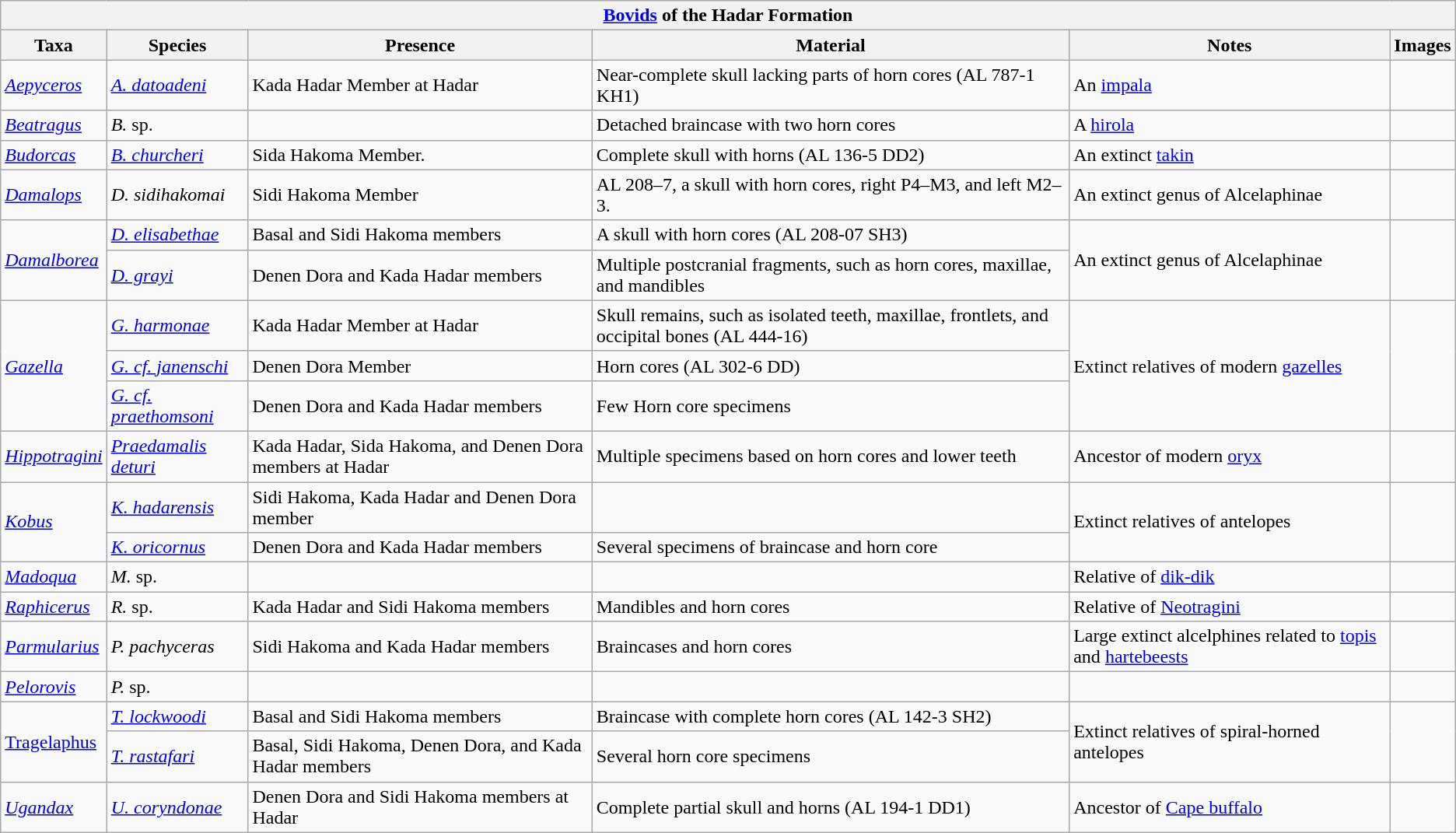<table class="wikitable" align="center">
<tr>
<th colspan="6" align="center"><strong><a href='#'>Bovids</a></strong> of the Hadar Formation</th>
</tr>
<tr>
<th>Taxa</th>
<th>Species</th>
<th>Presence</th>
<th>Material</th>
<th>Notes</th>
<th>Images</th>
</tr>
<tr>
<td><em><a href='#'>Aepyceros</a></em></td>
<td><em><a href='#'>A. datoadeni</a></em></td>
<td>Kada Hadar Member at Hadar</td>
<td>Near-complete skull lacking parts of horn cores (AL 787-1 KH1)</td>
<td>An <a href='#'>impala</a></td>
<td></td>
</tr>
<tr>
<td><em><a href='#'>Beatragus</a></em></td>
<td><em>B.</em> sp.</td>
<td></td>
<td>Detached braincase with two horn cores</td>
<td>A <a href='#'>hirola</a></td>
<td></td>
</tr>
<tr>
<td><em><a href='#'>Budorcas</a></em></td>
<td><em><a href='#'>B. churcheri</a></em></td>
<td>Sida Hakoma Member.</td>
<td>Complete skull with horns (AL 136-5 DD2)</td>
<td>An extinct <a href='#'>takin</a></td>
<td></td>
</tr>
<tr>
<td><em><a href='#'>Damalops</a></em></td>
<td><em>D. sidihakomai</em></td>
<td>Sidi Hakoma Member</td>
<td>AL 208–7, a skull with horn cores, right P4–M3, and left M2–3.</td>
<td>An extinct genus of Alcelaphinae</td>
<td></td>
</tr>
<tr>
<td rowspan = "2"><em><a href='#'>Damalborea</a></em></td>
<td><em><a href='#'>D. elisabethae</a></em></td>
<td>Basal and Sidi Hakoma members</td>
<td>A skull with horn cores (AL 208-07 SH3)</td>
<td rowspan = "2">An extinct genus of Alcelaphinae</td>
<td rowspan = "2"></td>
</tr>
<tr>
<td><em><a href='#'>D. grayi</a></em></td>
<td>Denen Dora and Kada Hadar members</td>
<td>Multiple postcranial fragments, such as horn cores, maxillae, and mandibles</td>
</tr>
<tr>
<td rowspan = "3"><em><a href='#'>Gazella</a></em></td>
<td><em><a href='#'>G. harmonae</a></em></td>
<td>Kada Hadar Member at Hadar</td>
<td>Skull remains, such as isolated teeth, maxillae, frontlets, and occipital bones (AL 444-16)</td>
<td rowspan = "3">Extinct relatives of modern <a href='#'>gazelles</a></td>
<td rowspan = "3"></td>
</tr>
<tr>
<td><em><a href='#'>G. cf. janenschi</a></em></td>
<td>Denen Dora Member</td>
<td>Horn cores (AL 302-6 DD)</td>
</tr>
<tr>
<td><em><a href='#'>G. cf. praethomsoni</a></em></td>
<td>Denen Dora and Kada Hadar members</td>
<td>Few Horn core specimens</td>
</tr>
<tr>
<td><em><a href='#'>Hippotragini</a></em></td>
<td><em><a href='#'>Praedamalis deturi</a></em></td>
<td>Kada Hadar, Sida Hakoma, and Denen Dora members at Hadar</td>
<td>Multiple specimens based on horn cores and lower teeth</td>
<td>Ancestor of modern <a href='#'>oryx</a></td>
<td></td>
</tr>
<tr>
<td rowspan = "2"><em><a href='#'>Kobus</a></em></td>
<td><em><a href='#'>K. hadarensis</a></em></td>
<td>Sidi Hakoma, Kada Hadar and Denen Dora member</td>
<td></td>
<td rowspan = "2">Extinct relatives of antelopes</td>
<td rowspan = "2"></td>
</tr>
<tr>
<td><em><a href='#'>K. oricornus</a></em></td>
<td>Denen Dora and Kada Hadar members</td>
<td>Several specimens of braincase and horn core</td>
</tr>
<tr>
<td><em><a href='#'>Madoqua</a></em></td>
<td><em>M.</em> sp.</td>
<td></td>
<td></td>
<td>Relative of <a href='#'>dik-dik</a></td>
<td></td>
</tr>
<tr>
<td><em><a href='#'>Raphicerus</a></em></td>
<td><em>R.</em> sp.</td>
<td>Kada Hadar and Sidi Hakoma members</td>
<td>Mandibles and horn cores</td>
<td>Relative of <a href='#'>Neotragini</a></td>
<td></td>
</tr>
<tr>
<td><em><a href='#'>Parmularius</a></em></td>
<td><em>P. pachyceras</em></td>
<td>Sidi Hakoma and Kada Hadar members</td>
<td>Braincases and horn cores</td>
<td>Large extinct alcelphines related to <a href='#'>topis</a> and <a href='#'>hartebeests</a></td>
<td></td>
</tr>
<tr>
<td><em><a href='#'>Pelorovis</a></em></td>
<td><em>P.</em> sp.</td>
<td></td>
<td></td>
<td></td>
<td></td>
</tr>
<tr>
<td rowspan = "2"><a href='#'>Tragelaphus</a></td>
<td><em><a href='#'>T. lockwoodi</a></em></td>
<td>Basal and Sidi Hakoma members</td>
<td>Braincase with complete horn cores (AL 142-3 SH2)</td>
<td rowspan = "2">Extinct relatives of spiral-horned antelopes</td>
<td rowspan = "2"></td>
</tr>
<tr>
<td><em><a href='#'>T. rastafari</a></em></td>
<td>Basal, Sidi Hakoma, Denen Dora, and Kada Hadar members</td>
<td>Several horn core specimens</td>
</tr>
<tr>
<td><em><a href='#'>Ugandax</a></em></td>
<td><em><a href='#'>U. coryndonae</a></em></td>
<td>Denen Dora and Sidi Hakoma members at Hadar</td>
<td>Complete partial skull and horns (AL 194-1 DD1)</td>
<td>Ancestor of <a href='#'>Cape buffalo</a></td>
<td></td>
</tr>
</table>
